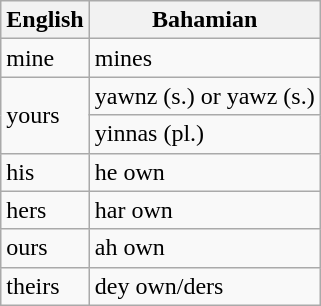<table class="wikitable">
<tr>
<th>English</th>
<th>Bahamian</th>
</tr>
<tr>
<td>mine</td>
<td>mines</td>
</tr>
<tr>
<td rowspan="2">yours</td>
<td>yawnz (s.) or yawz (s.)</td>
</tr>
<tr>
<td>yinnas (pl.)</td>
</tr>
<tr>
<td>his</td>
<td>he own</td>
</tr>
<tr>
<td>hers</td>
<td>har own</td>
</tr>
<tr>
<td>ours</td>
<td>ah own</td>
</tr>
<tr>
<td>theirs</td>
<td>dey own/ders</td>
</tr>
</table>
